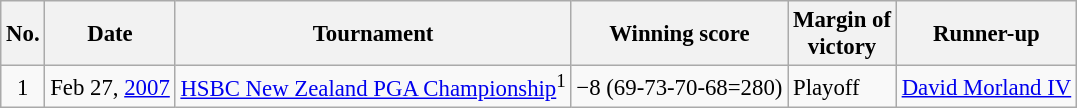<table class="wikitable" style="font-size:95%;">
<tr>
<th>No.</th>
<th>Date</th>
<th>Tournament</th>
<th>Winning score</th>
<th>Margin of<br>victory</th>
<th>Runner-up</th>
</tr>
<tr>
<td align=center>1</td>
<td align=right>Feb 27, <a href='#'>2007</a></td>
<td><a href='#'>HSBC New Zealand PGA Championship</a><sup>1</sup></td>
<td>−8 (69-73-70-68=280)</td>
<td>Playoff</td>
<td> <a href='#'>David Morland IV</a></td>
</tr>
</table>
